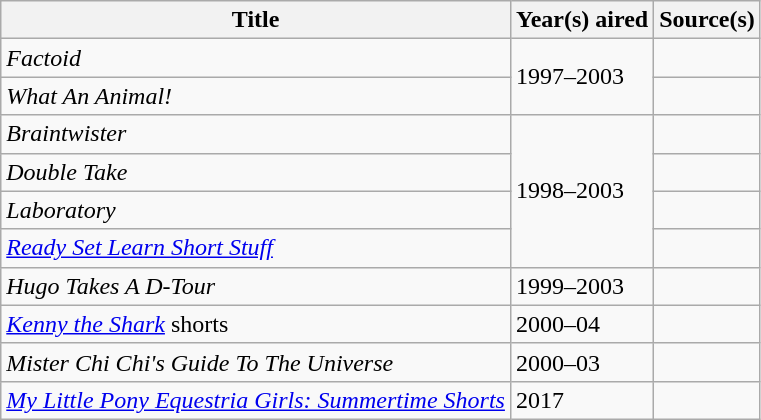<table class="wikitable sortable">
<tr>
<th>Title</th>
<th>Year(s) aired</th>
<th>Source(s)</th>
</tr>
<tr>
<td><em>Factoid</em></td>
<td rowspan=2>1997–2003</td>
<td></td>
</tr>
<tr>
<td><em>What An Animal!</em></td>
<td></td>
</tr>
<tr>
<td><em>Braintwister</em></td>
<td rowspan=4>1998–2003</td>
<td></td>
</tr>
<tr>
<td><em>Double Take</em></td>
<td></td>
</tr>
<tr>
<td><em>Laboratory</em></td>
<td></td>
</tr>
<tr>
<td><em><a href='#'>Ready Set Learn Short Stuff</a></em></td>
<td></td>
</tr>
<tr>
<td><em>Hugo Takes A D-Tour</em></td>
<td>1999–2003</td>
<td></td>
</tr>
<tr>
<td><em><a href='#'>Kenny the Shark</a></em> shorts</td>
<td>2000–04</td>
<td></td>
</tr>
<tr>
<td><em>Mister Chi Chi's Guide To The Universe</em></td>
<td>2000–03</td>
<td></td>
</tr>
<tr>
<td><em><a href='#'>My Little Pony Equestria Girls: Summertime Shorts</a></em></td>
<td>2017</td>
<td></td>
</tr>
</table>
